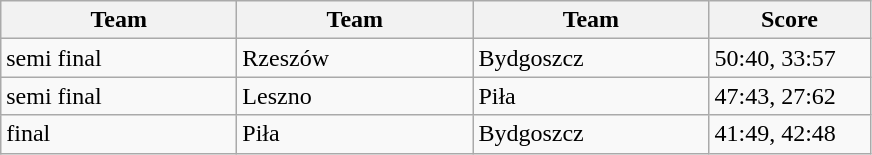<table class="wikitable" style="font-size: 100%">
<tr>
<th width=150>Team</th>
<th width=150>Team</th>
<th width=150>Team</th>
<th width=100>Score</th>
</tr>
<tr>
<td>semi final</td>
<td>Rzeszów</td>
<td>Bydgoszcz</td>
<td>50:40, 33:57</td>
</tr>
<tr>
<td>semi final</td>
<td>Leszno</td>
<td>Piła</td>
<td>47:43, 27:62</td>
</tr>
<tr>
<td>final</td>
<td>Piła</td>
<td>Bydgoszcz</td>
<td>41:49, 42:48</td>
</tr>
</table>
